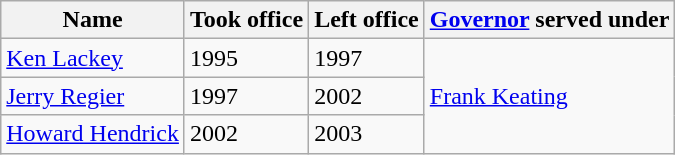<table class="wikitable">
<tr>
<th>Name</th>
<th>Took office</th>
<th>Left office</th>
<th><a href='#'>Governor</a> served under</th>
</tr>
<tr>
<td><a href='#'>Ken Lackey</a></td>
<td>1995</td>
<td>1997</td>
<td rowspan=3 ><a href='#'>Frank Keating</a></td>
</tr>
<tr>
<td><a href='#'>Jerry Regier</a></td>
<td>1997</td>
<td>2002</td>
</tr>
<tr>
<td><a href='#'>Howard Hendrick</a></td>
<td>2002</td>
<td>2003</td>
</tr>
</table>
